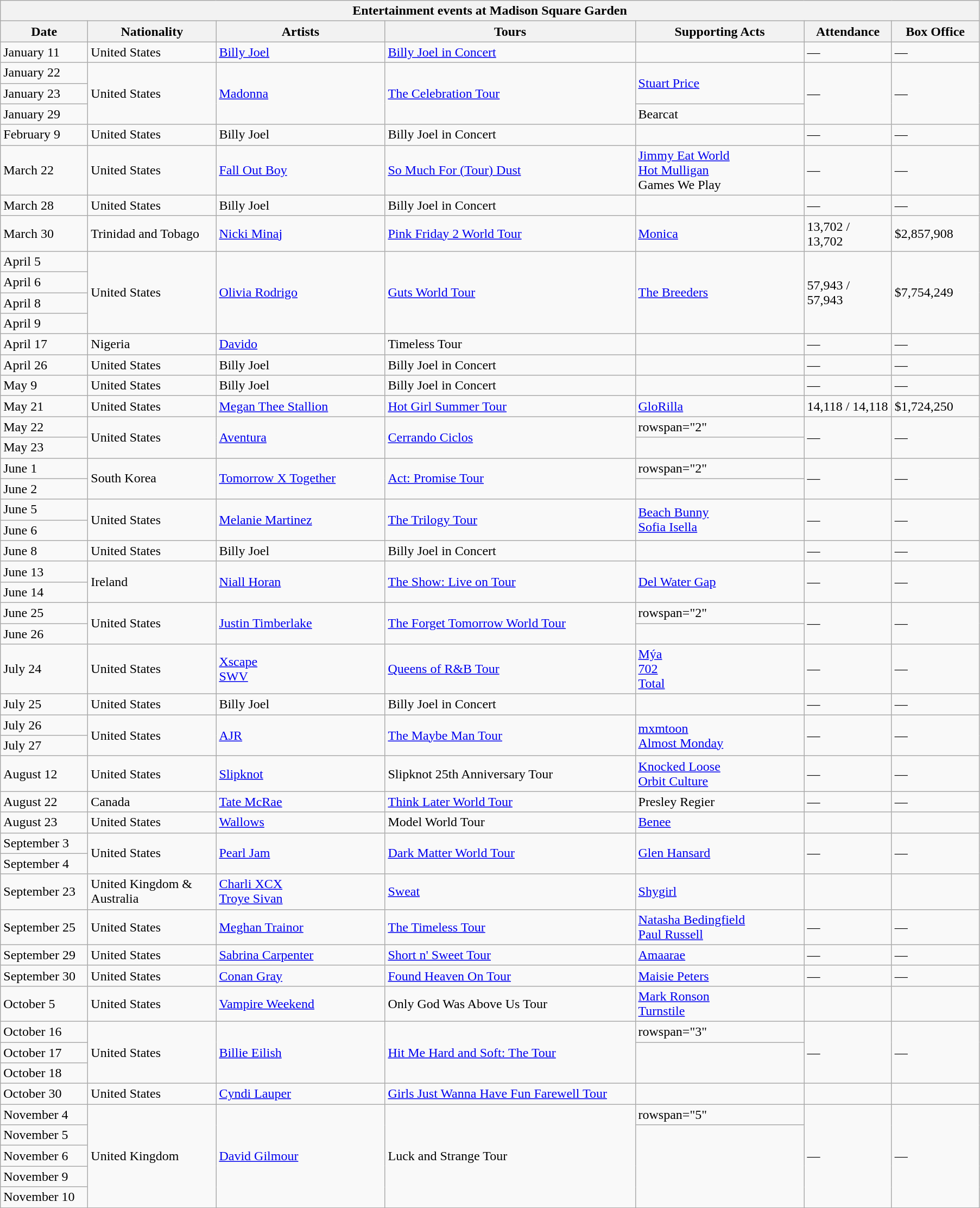<table class="wikitable">
<tr>
<th colspan="7">Entertainment events at Madison Square Garden</th>
</tr>
<tr>
<th width=100>Date</th>
<th width=150>Nationality</th>
<th width=200>Artists</th>
<th width=300>Tours</th>
<th width=200>Supporting Acts</th>
<th width=100>Attendance</th>
<th width=100>Box Office</th>
</tr>
<tr>
<td>January 11</td>
<td>United States</td>
<td><a href='#'>Billy Joel</a></td>
<td><a href='#'>Billy Joel in Concert</a></td>
<td></td>
<td>—</td>
<td>—</td>
</tr>
<tr>
<td>January 22</td>
<td rowspan="3">United States</td>
<td rowspan="3"><a href='#'>Madonna</a></td>
<td rowspan="3"><a href='#'>The Celebration Tour</a></td>
<td rowspan="2"><a href='#'>Stuart Price</a></td>
<td rowspan="3">—</td>
<td rowspan="3">—</td>
</tr>
<tr>
<td>January 23</td>
</tr>
<tr>
<td>January 29</td>
<td>Bearcat</td>
</tr>
<tr>
<td>February 9</td>
<td>United States</td>
<td>Billy Joel</td>
<td>Billy Joel in Concert</td>
<td></td>
<td>—</td>
<td>—</td>
</tr>
<tr>
<td>March 22</td>
<td>United States</td>
<td><a href='#'>Fall Out Boy</a></td>
<td><a href='#'>So Much For (Tour) Dust</a></td>
<td><a href='#'>Jimmy Eat World</a><br><a href='#'>Hot Mulligan</a><br>Games We Play</td>
<td>—</td>
<td>—</td>
</tr>
<tr>
<td>March 28</td>
<td>United States</td>
<td>Billy Joel</td>
<td>Billy Joel in Concert</td>
<td></td>
<td>—</td>
<td>—</td>
</tr>
<tr>
<td>March 30</td>
<td>Trinidad and Tobago</td>
<td><a href='#'>Nicki Minaj</a></td>
<td><a href='#'>Pink Friday 2 World Tour</a></td>
<td><a href='#'>Monica</a></td>
<td>13,702 / 13,702</td>
<td>$2,857,908</td>
</tr>
<tr>
<td>April 5</td>
<td rowspan="4">United States</td>
<td rowspan="4"><a href='#'>Olivia Rodrigo</a></td>
<td rowspan="4"><a href='#'>Guts World Tour</a></td>
<td rowspan="4"><a href='#'>The Breeders</a></td>
<td rowspan="4">57,943 / 57,943</td>
<td rowspan="4">$7,754,249</td>
</tr>
<tr>
<td>April 6</td>
</tr>
<tr>
<td>April 8</td>
</tr>
<tr>
<td>April 9</td>
</tr>
<tr>
<td>April 17</td>
<td>Nigeria</td>
<td><a href='#'>Davido</a></td>
<td>Timeless Tour</td>
<td></td>
<td>—</td>
<td>—</td>
</tr>
<tr>
<td>April 26</td>
<td>United States</td>
<td>Billy Joel</td>
<td>Billy Joel in Concert</td>
<td></td>
<td>—</td>
<td>—</td>
</tr>
<tr>
<td>May 9</td>
<td>United States</td>
<td>Billy Joel</td>
<td>Billy Joel in Concert</td>
<td></td>
<td>—</td>
<td>—</td>
</tr>
<tr>
<td>May 21</td>
<td>United States</td>
<td><a href='#'>Megan Thee Stallion</a></td>
<td><a href='#'>Hot Girl Summer Tour</a></td>
<td><a href='#'>GloRilla</a></td>
<td>14,118 / 14,118</td>
<td>$1,724,250</td>
</tr>
<tr>
<td>May 22</td>
<td rowspan="2">United States</td>
<td rowspan="2"><a href='#'>Aventura</a></td>
<td rowspan="2"><a href='#'>Cerrando Ciclos</a></td>
<td>rowspan="2"</td>
<td rowspan="2">—</td>
<td rowspan="2">—</td>
</tr>
<tr>
<td>May 23</td>
</tr>
<tr>
<td>June 1</td>
<td rowspan="2">South Korea</td>
<td rowspan="2"><a href='#'>Tomorrow X Together</a></td>
<td rowspan="2"><a href='#'>Act: Promise Tour</a></td>
<td>rowspan="2"</td>
<td rowspan="2">—</td>
<td rowspan="2">—</td>
</tr>
<tr>
<td>June 2</td>
</tr>
<tr>
<td>June 5</td>
<td rowspan="2">United States</td>
<td rowspan="2"><a href='#'>Melanie Martinez</a></td>
<td rowspan="2"><a href='#'>The Trilogy Tour</a></td>
<td rowspan="2"><a href='#'>Beach Bunny</a><br><a href='#'>Sofia Isella</a></td>
<td rowspan="2">—</td>
<td rowspan="2">—</td>
</tr>
<tr>
<td>June 6</td>
</tr>
<tr>
<td>June 8</td>
<td>United States</td>
<td>Billy Joel</td>
<td>Billy Joel in Concert</td>
<td></td>
<td>—</td>
<td>—</td>
</tr>
<tr>
<td>June 13</td>
<td rowspan="2">Ireland</td>
<td rowspan="2"><a href='#'>Niall Horan</a></td>
<td rowspan="2"><a href='#'>The Show: Live on Tour</a></td>
<td rowspan="2"><a href='#'>Del Water Gap</a></td>
<td rowspan="2">—</td>
<td rowspan="2">—</td>
</tr>
<tr>
<td>June 14</td>
</tr>
<tr>
<td>June 25</td>
<td rowspan="2">United States</td>
<td rowspan="2"><a href='#'>Justin Timberlake</a></td>
<td rowspan="2"><a href='#'>The Forget Tomorrow World Tour</a></td>
<td>rowspan="2"</td>
<td rowspan="2">—</td>
<td rowspan="2">—</td>
</tr>
<tr>
<td>June 26</td>
</tr>
<tr>
<td>July 24</td>
<td>United States</td>
<td><a href='#'>Xscape</a><br><a href='#'>SWV</a></td>
<td><a href='#'>Queens of R&B Tour</a></td>
<td><a href='#'>Mýa</a><br><a href='#'>702</a><br><a href='#'>Total</a></td>
<td>—</td>
<td>—</td>
</tr>
<tr>
<td>July 25</td>
<td>United States</td>
<td>Billy Joel</td>
<td>Billy Joel in Concert</td>
<td></td>
<td>—</td>
<td>—</td>
</tr>
<tr>
<td>July 26</td>
<td rowspan="2">United States</td>
<td rowspan="2"><a href='#'>AJR</a></td>
<td rowspan="2"><a href='#'>The Maybe Man Tour</a></td>
<td rowspan="2"><a href='#'>mxmtoon</a><br><a href='#'>Almost Monday</a></td>
<td rowspan="2">—</td>
<td rowspan="2">—</td>
</tr>
<tr>
<td>July 27</td>
</tr>
<tr>
<td>August 12</td>
<td>United States</td>
<td><a href='#'>Slipknot</a></td>
<td>Slipknot 25th Anniversary Tour</td>
<td><a href='#'>Knocked Loose</a><br><a href='#'>Orbit Culture</a></td>
<td>—</td>
<td>—</td>
</tr>
<tr>
<td>August 22</td>
<td>Canada</td>
<td><a href='#'>Tate McRae</a></td>
<td><a href='#'>Think Later World Tour</a></td>
<td>Presley Regier</td>
<td>—</td>
<td>—</td>
</tr>
<tr>
<td>August 23</td>
<td>United States</td>
<td><a href='#'>Wallows</a></td>
<td>Model World Tour</td>
<td><a href='#'>Benee</a></td>
<td></td>
<td></td>
</tr>
<tr>
<td>September 3</td>
<td rowspan="2">United States</td>
<td rowspan="2"><a href='#'>Pearl Jam</a></td>
<td rowspan="2"><a href='#'>Dark Matter World Tour</a></td>
<td rowspan="2"><a href='#'>Glen Hansard</a></td>
<td rowspan="2">—</td>
<td rowspan="2">—</td>
</tr>
<tr>
<td>September 4</td>
</tr>
<tr>
<td>September 23</td>
<td>United Kingdom & Australia</td>
<td><a href='#'>Charli XCX</a><br><a href='#'>Troye Sivan</a></td>
<td><a href='#'>Sweat</a></td>
<td><a href='#'>Shygirl</a></td>
<td></td>
<td></td>
</tr>
<tr>
<td>September 25</td>
<td>United States</td>
<td><a href='#'>Meghan Trainor</a></td>
<td><a href='#'>The Timeless Tour</a></td>
<td><a href='#'>Natasha Bedingfield</a><br><a href='#'>Paul Russell</a></td>
<td>—</td>
<td>—</td>
</tr>
<tr>
<td>September 29</td>
<td>United States</td>
<td><a href='#'>Sabrina Carpenter</a></td>
<td><a href='#'>Short n' Sweet Tour</a></td>
<td><a href='#'>Amaarae</a></td>
<td>—</td>
<td>—</td>
</tr>
<tr>
<td>September 30</td>
<td>United States</td>
<td><a href='#'>Conan Gray</a></td>
<td><a href='#'>Found Heaven On Tour</a></td>
<td><a href='#'>Maisie Peters</a></td>
<td>—</td>
<td>—</td>
</tr>
<tr>
<td>October 5</td>
<td>United States</td>
<td><a href='#'>Vampire Weekend</a></td>
<td>Only God Was Above Us Tour</td>
<td><a href='#'>Mark Ronson</a><br><a href='#'>Turnstile</a></td>
<td></td>
<td></td>
</tr>
<tr>
<td>October 16</td>
<td rowspan="3">United States</td>
<td rowspan="3"><a href='#'>Billie Eilish</a></td>
<td rowspan="3"><a href='#'>Hit Me Hard and Soft: The Tour</a></td>
<td>rowspan="3"</td>
<td rowspan="3">—</td>
<td rowspan="3">—</td>
</tr>
<tr>
<td>October 17</td>
</tr>
<tr>
<td>October 18</td>
</tr>
<tr>
<td>October 30</td>
<td>United States</td>
<td><a href='#'>Cyndi Lauper</a></td>
<td><a href='#'>Girls Just Wanna Have Fun Farewell Tour</a></td>
<td></td>
<td></td>
<td></td>
</tr>
<tr>
<td>November 4</td>
<td rowspan="5">United Kingdom</td>
<td rowspan="5"><a href='#'>David Gilmour</a></td>
<td rowspan="5">Luck and Strange Tour</td>
<td>rowspan="5"</td>
<td rowspan="5">—</td>
<td rowspan="5">—</td>
</tr>
<tr>
<td>November 5</td>
</tr>
<tr>
<td>November 6</td>
</tr>
<tr>
<td>November 9</td>
</tr>
<tr>
<td>November 10</td>
</tr>
<tr>
</tr>
</table>
